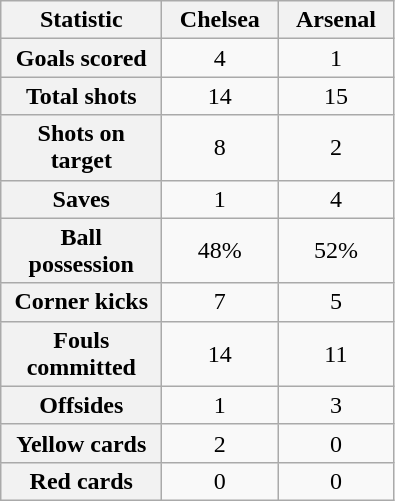<table class="wikitable plainrowheaders" style="text-align:center">
<tr>
<th scope="col" style="width:100px">Statistic</th>
<th scope="col" style="width:70px">Chelsea</th>
<th scope="col" style="width:70px">Arsenal</th>
</tr>
<tr>
<th scope=row>Goals scored</th>
<td>4</td>
<td>1</td>
</tr>
<tr>
<th scope=row>Total shots</th>
<td>14</td>
<td>15</td>
</tr>
<tr>
<th scope=row>Shots on target</th>
<td>8</td>
<td>2</td>
</tr>
<tr>
<th scope=row>Saves</th>
<td>1</td>
<td>4</td>
</tr>
<tr>
<th scope=row>Ball possession</th>
<td>48%</td>
<td>52%</td>
</tr>
<tr>
<th scope=row>Corner kicks</th>
<td>7</td>
<td>5</td>
</tr>
<tr>
<th scope=row>Fouls committed</th>
<td>14</td>
<td>11</td>
</tr>
<tr>
<th scope=row>Offsides</th>
<td>1</td>
<td>3</td>
</tr>
<tr>
<th scope=row>Yellow cards</th>
<td>2</td>
<td>0</td>
</tr>
<tr>
<th scope=row>Red cards</th>
<td>0</td>
<td>0</td>
</tr>
</table>
